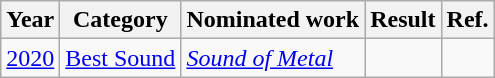<table class="wikitable">
<tr>
<th>Year</th>
<th>Category</th>
<th>Nominated work</th>
<th>Result</th>
<th>Ref.</th>
</tr>
<tr>
<td><a href='#'>2020</a></td>
<td><a href='#'>Best Sound</a></td>
<td><em><a href='#'>Sound of Metal</a></em></td>
<td></td>
<td></td>
</tr>
</table>
